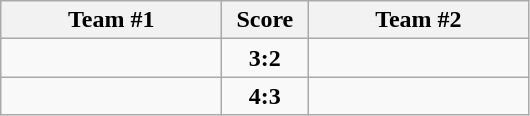<table class="wikitable" style="text-align:center;">
<tr>
<th width=140>Team #1</th>
<th width=50>Score</th>
<th width=140>Team #2</th>
</tr>
<tr>
<td style="text-align:right;"></td>
<td><strong>3:2</strong></td>
<td style="text-align:left;"></td>
</tr>
<tr>
<td style="text-align:right;"></td>
<td><strong>4:3</strong></td>
<td style="text-align:left;"></td>
</tr>
</table>
